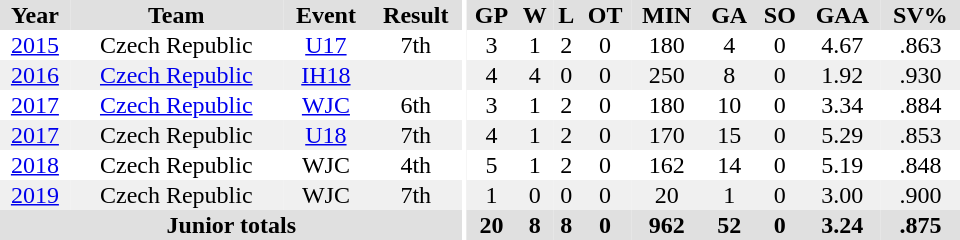<table border="0" cellpadding="1" cellspacing="0" ID="Table3" style="text-align:center; width:40em">
<tr ALIGN="center" bgcolor="#e0e0e0">
<th>Year</th>
<th>Team</th>
<th>Event</th>
<th>Result</th>
<th rowspan="99" bgcolor="#ffffff"></th>
<th>GP</th>
<th>W</th>
<th>L</th>
<th>OT</th>
<th>MIN</th>
<th>GA</th>
<th>SO</th>
<th>GAA</th>
<th>SV%</th>
</tr>
<tr>
<td><a href='#'>2015</a></td>
<td>Czech Republic</td>
<td><a href='#'>U17</a></td>
<td>7th</td>
<td>3</td>
<td>1</td>
<td>2</td>
<td>0</td>
<td>180</td>
<td>4</td>
<td>0</td>
<td>4.67</td>
<td>.863</td>
</tr>
<tr bgcolor="#f0f0f0">
<td><a href='#'>2016</a></td>
<td><a href='#'>Czech Republic</a></td>
<td><a href='#'>IH18</a></td>
<td></td>
<td>4</td>
<td>4</td>
<td>0</td>
<td>0</td>
<td>250</td>
<td>8</td>
<td>0</td>
<td>1.92</td>
<td>.930</td>
</tr>
<tr ALIGN="center">
<td><a href='#'>2017</a></td>
<td><a href='#'>Czech Republic</a></td>
<td><a href='#'>WJC</a></td>
<td>6th</td>
<td>3</td>
<td>1</td>
<td>2</td>
<td>0</td>
<td>180</td>
<td>10</td>
<td>0</td>
<td>3.34</td>
<td>.884</td>
</tr>
<tr ALIGN="center" bgcolor="#f0f0f0">
<td><a href='#'>2017</a></td>
<td>Czech Republic</td>
<td><a href='#'>U18</a></td>
<td>7th</td>
<td>4</td>
<td>1</td>
<td>2</td>
<td>0</td>
<td>170</td>
<td>15</td>
<td>0</td>
<td>5.29</td>
<td>.853</td>
</tr>
<tr ALIGN="center">
<td><a href='#'>2018</a></td>
<td>Czech Republic</td>
<td>WJC</td>
<td>4th</td>
<td>5</td>
<td>1</td>
<td>2</td>
<td>0</td>
<td>162</td>
<td>14</td>
<td>0</td>
<td>5.19</td>
<td>.848</td>
</tr>
<tr ALIGN="center"  bgcolor="#f0f0f0">
<td><a href='#'>2019</a></td>
<td>Czech Republic</td>
<td>WJC</td>
<td>7th</td>
<td>1</td>
<td>0</td>
<td>0</td>
<td>0</td>
<td>20</td>
<td>1</td>
<td>0</td>
<td>3.00</td>
<td>.900</td>
</tr>
<tr ALIGN="center" bgcolor="#e0e0e0">
<th colspan=4>Junior totals</th>
<th>20</th>
<th>8</th>
<th>8</th>
<th>0</th>
<th>962</th>
<th>52</th>
<th>0</th>
<th>3.24</th>
<th>.875</th>
</tr>
</table>
